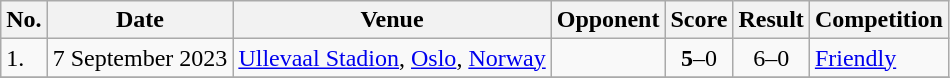<table class="wikitable">
<tr>
<th>No.</th>
<th>Date</th>
<th>Venue</th>
<th>Opponent</th>
<th>Score</th>
<th>Result</th>
<th>Competition</th>
</tr>
<tr>
<td>1.</td>
<td>7 September 2023</td>
<td><a href='#'>Ullevaal Stadion</a>, <a href='#'>Oslo</a>, <a href='#'>Norway</a></td>
<td></td>
<td align=center><strong>5</strong>–0</td>
<td align=center>6–0</td>
<td><a href='#'>Friendly</a></td>
</tr>
<tr>
</tr>
</table>
